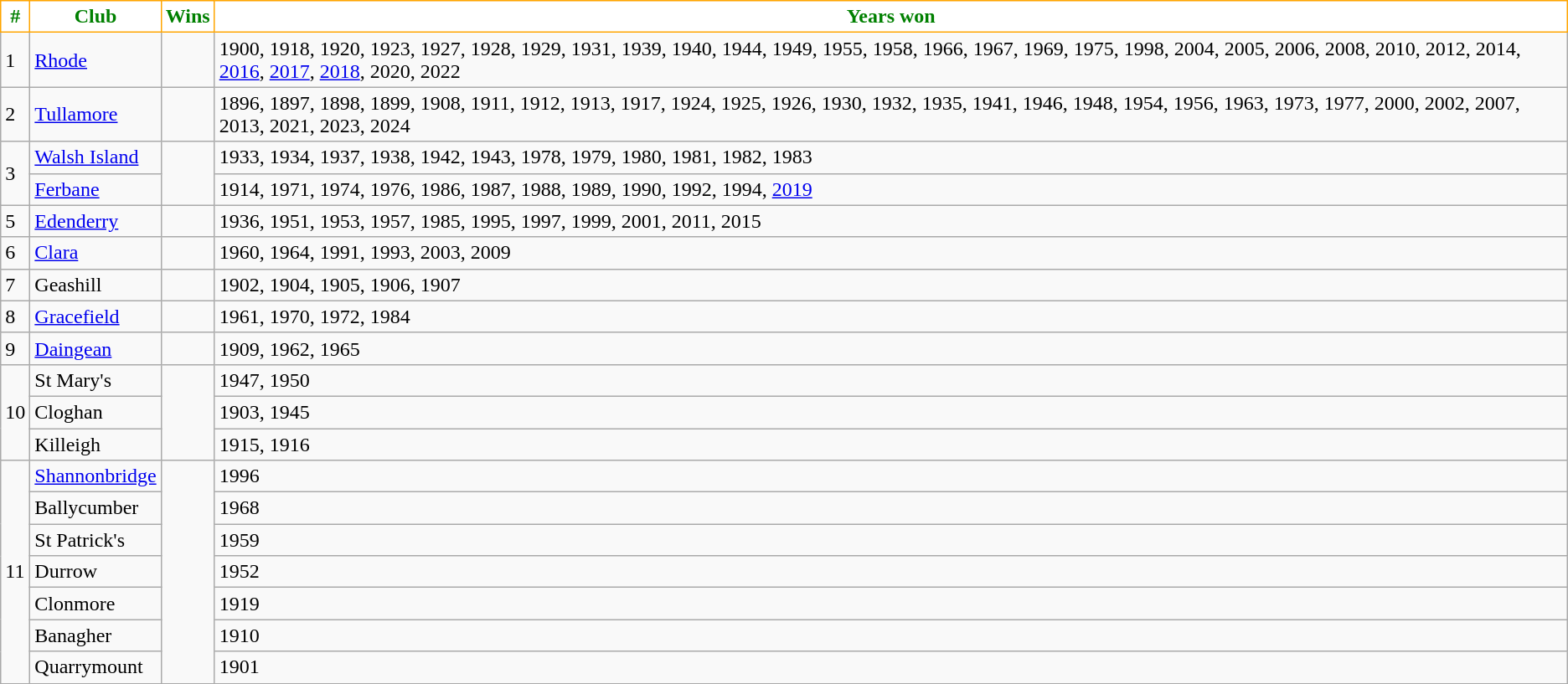<table class="wikitable">
<tr>
<th style="background:white;color:green;border:1px solid orange">#</th>
<th style="background:white;color:green;border:1px solid orange">Club</th>
<th style="background:white;color:green;border:1px solid orange">Wins</th>
<th style="background:white;color:green;border:1px solid orange">Years won</th>
</tr>
<tr>
<td>1</td>
<td><a href='#'>Rhode</a></td>
<td></td>
<td>1900, 1918, 1920, 1923, 1927, 1928, 1929, 1931, 1939, 1940, 1944, 1949, 1955, 1958, 1966, 1967, 1969, 1975, 1998, 2004, 2005, 2006, 2008, 2010, 2012, 2014, <a href='#'>2016</a>, <a href='#'>2017</a>, <a href='#'>2018</a>, 2020, 2022</td>
</tr>
<tr>
<td>2</td>
<td><a href='#'>Tullamore</a></td>
<td></td>
<td>1896, 1897, 1898, 1899, 1908, 1911, 1912, 1913, 1917, 1924, 1925, 1926, 1930, 1932, 1935, 1941, 1946, 1948, 1954, 1956, 1963, 1973, 1977, 2000, 2002, 2007, 2013, 2021, 2023, 2024</td>
</tr>
<tr>
<td rowspan=2>3</td>
<td><a href='#'>Walsh Island</a></td>
<td rowspan=2></td>
<td>1933, 1934, 1937, 1938, 1942, 1943, 1978, 1979, 1980, 1981, 1982, 1983</td>
</tr>
<tr>
<td><a href='#'>Ferbane</a></td>
<td>1914, 1971, 1974, 1976, 1986, 1987, 1988, 1989, 1990, 1992, 1994, <a href='#'>2019</a></td>
</tr>
<tr>
<td>5</td>
<td><a href='#'>Edenderry</a></td>
<td></td>
<td>1936, 1951, 1953, 1957, 1985, 1995, 1997, 1999, 2001, 2011, 2015</td>
</tr>
<tr>
<td>6</td>
<td><a href='#'>Clara</a></td>
<td></td>
<td>1960, 1964, 1991, 1993, 2003, 2009</td>
</tr>
<tr>
<td>7</td>
<td>Geashill</td>
<td></td>
<td>1902, 1904, 1905, 1906, 1907</td>
</tr>
<tr>
<td>8</td>
<td><a href='#'>Gracefield</a></td>
<td></td>
<td>1961, 1970, 1972, 1984</td>
</tr>
<tr>
<td>9</td>
<td><a href='#'>Daingean</a></td>
<td></td>
<td>1909, 1962, 1965</td>
</tr>
<tr>
<td rowspan=3>10</td>
<td>St Mary's</td>
<td rowspan=3></td>
<td>1947, 1950</td>
</tr>
<tr>
<td>Cloghan</td>
<td>1903, 1945</td>
</tr>
<tr>
<td>Killeigh</td>
<td>1915, 1916</td>
</tr>
<tr>
<td rowspan=7>11</td>
<td><a href='#'>Shannonbridge</a></td>
<td rowspan=7></td>
<td>1996</td>
</tr>
<tr>
<td>Ballycumber</td>
<td>1968</td>
</tr>
<tr>
<td>St Patrick's</td>
<td>1959</td>
</tr>
<tr>
<td>Durrow</td>
<td>1952</td>
</tr>
<tr>
<td>Clonmore</td>
<td>1919</td>
</tr>
<tr>
<td>Banagher</td>
<td>1910</td>
</tr>
<tr>
<td>Quarrymount</td>
<td>1901</td>
</tr>
<tr>
</tr>
</table>
